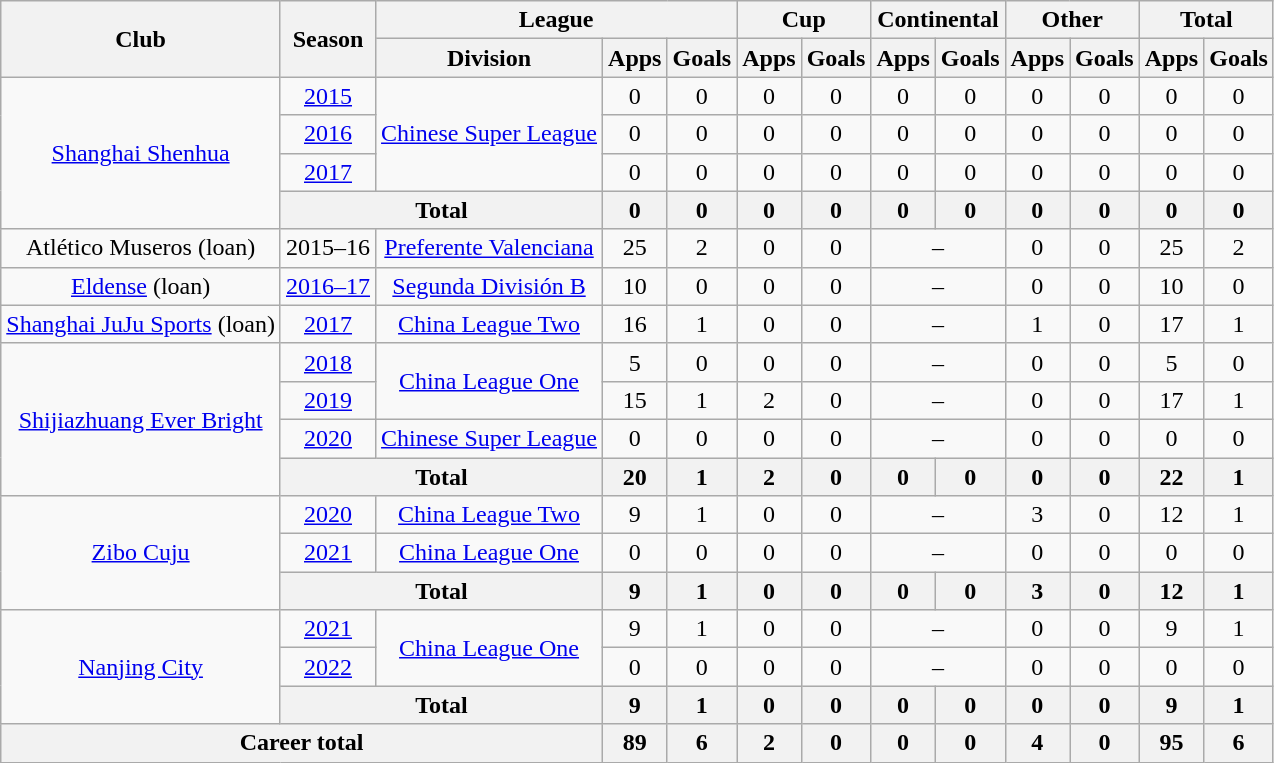<table class="wikitable" style="text-align: center">
<tr>
<th rowspan="2">Club</th>
<th rowspan="2">Season</th>
<th colspan="3">League</th>
<th colspan="2">Cup</th>
<th colspan="2">Continental</th>
<th colspan="2">Other</th>
<th colspan="2">Total</th>
</tr>
<tr>
<th>Division</th>
<th>Apps</th>
<th>Goals</th>
<th>Apps</th>
<th>Goals</th>
<th>Apps</th>
<th>Goals</th>
<th>Apps</th>
<th>Goals</th>
<th>Apps</th>
<th>Goals</th>
</tr>
<tr>
<td rowspan="4"><a href='#'>Shanghai Shenhua</a></td>
<td><a href='#'>2015</a></td>
<td rowspan="3"><a href='#'>Chinese Super League</a></td>
<td>0</td>
<td>0</td>
<td>0</td>
<td>0</td>
<td>0</td>
<td>0</td>
<td>0</td>
<td>0</td>
<td>0</td>
<td>0</td>
</tr>
<tr>
<td><a href='#'>2016</a></td>
<td>0</td>
<td>0</td>
<td>0</td>
<td>0</td>
<td>0</td>
<td>0</td>
<td>0</td>
<td>0</td>
<td>0</td>
<td>0</td>
</tr>
<tr>
<td><a href='#'>2017</a></td>
<td>0</td>
<td>0</td>
<td>0</td>
<td>0</td>
<td>0</td>
<td>0</td>
<td>0</td>
<td>0</td>
<td>0</td>
<td>0</td>
</tr>
<tr>
<th colspan=2>Total</th>
<th>0</th>
<th>0</th>
<th>0</th>
<th>0</th>
<th>0</th>
<th>0</th>
<th>0</th>
<th>0</th>
<th>0</th>
<th>0</th>
</tr>
<tr>
<td>Atlético Museros (loan)</td>
<td>2015–16</td>
<td><a href='#'>Preferente Valenciana</a></td>
<td>25</td>
<td>2</td>
<td>0</td>
<td>0</td>
<td colspan="2">–</td>
<td>0</td>
<td>0</td>
<td>25</td>
<td>2</td>
</tr>
<tr>
<td><a href='#'>Eldense</a> (loan)</td>
<td><a href='#'>2016–17</a></td>
<td><a href='#'>Segunda División B</a></td>
<td>10</td>
<td>0</td>
<td>0</td>
<td>0</td>
<td colspan="2">–</td>
<td>0</td>
<td>0</td>
<td>10</td>
<td>0</td>
</tr>
<tr>
<td><a href='#'>Shanghai JuJu Sports</a> (loan)</td>
<td><a href='#'>2017</a></td>
<td><a href='#'>China League Two</a></td>
<td>16</td>
<td>1</td>
<td>0</td>
<td>0</td>
<td colspan="2">–</td>
<td>1</td>
<td>0</td>
<td>17</td>
<td>1</td>
</tr>
<tr>
<td rowspan="4"><a href='#'>Shijiazhuang Ever Bright</a></td>
<td><a href='#'>2018</a></td>
<td rowspan="2"><a href='#'>China League One</a></td>
<td>5</td>
<td>0</td>
<td>0</td>
<td>0</td>
<td colspan="2">–</td>
<td>0</td>
<td>0</td>
<td>5</td>
<td>0</td>
</tr>
<tr>
<td><a href='#'>2019</a></td>
<td>15</td>
<td>1</td>
<td>2</td>
<td>0</td>
<td colspan="2">–</td>
<td>0</td>
<td>0</td>
<td>17</td>
<td>1</td>
</tr>
<tr>
<td><a href='#'>2020</a></td>
<td><a href='#'>Chinese Super League</a></td>
<td>0</td>
<td>0</td>
<td>0</td>
<td>0</td>
<td colspan="2">–</td>
<td>0</td>
<td>0</td>
<td>0</td>
<td>0</td>
</tr>
<tr>
<th colspan=2>Total</th>
<th>20</th>
<th>1</th>
<th>2</th>
<th>0</th>
<th>0</th>
<th>0</th>
<th>0</th>
<th>0</th>
<th>22</th>
<th>1</th>
</tr>
<tr>
<td rowspan="3"><a href='#'>Zibo Cuju</a></td>
<td><a href='#'>2020</a></td>
<td><a href='#'>China League Two</a></td>
<td>9</td>
<td>1</td>
<td>0</td>
<td>0</td>
<td colspan="2">–</td>
<td>3</td>
<td>0</td>
<td>12</td>
<td>1</td>
</tr>
<tr>
<td><a href='#'>2021</a></td>
<td><a href='#'>China League One</a></td>
<td>0</td>
<td>0</td>
<td>0</td>
<td>0</td>
<td colspan="2">–</td>
<td>0</td>
<td>0</td>
<td>0</td>
<td>0</td>
</tr>
<tr>
<th colspan=2>Total</th>
<th>9</th>
<th>1</th>
<th>0</th>
<th>0</th>
<th>0</th>
<th>0</th>
<th>3</th>
<th>0</th>
<th>12</th>
<th>1</th>
</tr>
<tr>
<td rowspan="3"><a href='#'>Nanjing City</a></td>
<td><a href='#'>2021</a></td>
<td rowspan="2"><a href='#'>China League One</a></td>
<td>9</td>
<td>1</td>
<td>0</td>
<td>0</td>
<td colspan="2">–</td>
<td>0</td>
<td>0</td>
<td>9</td>
<td>1</td>
</tr>
<tr>
<td><a href='#'>2022</a></td>
<td>0</td>
<td>0</td>
<td>0</td>
<td>0</td>
<td colspan="2">–</td>
<td>0</td>
<td>0</td>
<td>0</td>
<td>0</td>
</tr>
<tr>
<th colspan=2>Total</th>
<th>9</th>
<th>1</th>
<th>0</th>
<th>0</th>
<th>0</th>
<th>0</th>
<th>0</th>
<th>0</th>
<th>9</th>
<th>1</th>
</tr>
<tr>
<th colspan=3>Career total</th>
<th>89</th>
<th>6</th>
<th>2</th>
<th>0</th>
<th>0</th>
<th>0</th>
<th>4</th>
<th>0</th>
<th>95</th>
<th>6</th>
</tr>
</table>
